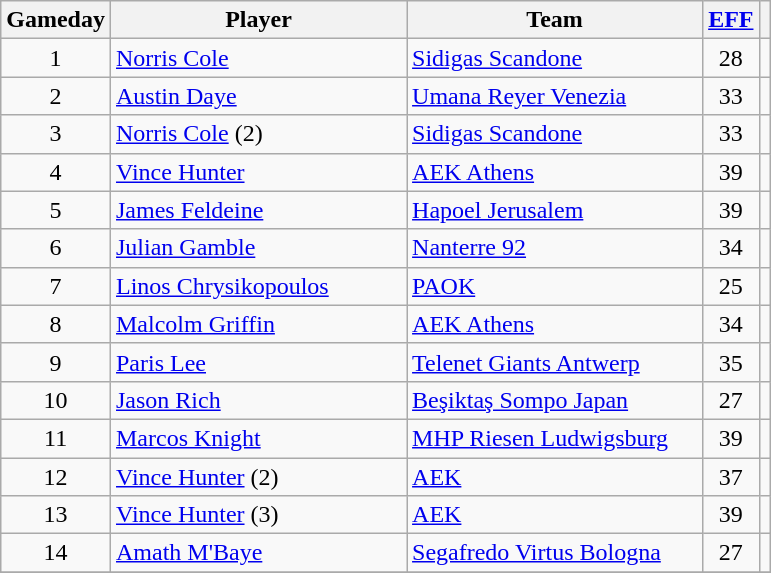<table class="wikitable sortable" style="text-align:center;">
<tr>
<th>Gameday</th>
<th width=190>Player</th>
<th width=190>Team</th>
<th><a href='#'>EFF</a></th>
<th></th>
</tr>
<tr>
<td>1</td>
<td align="left"> <a href='#'>Norris Cole</a></td>
<td align="left"> <a href='#'>Sidigas Scandone</a></td>
<td>28</td>
<td></td>
</tr>
<tr>
<td>2</td>
<td align="left"> <a href='#'>Austin Daye</a></td>
<td align="left"> <a href='#'>Umana Reyer Venezia</a></td>
<td>33</td>
<td></td>
</tr>
<tr>
<td>3</td>
<td align="left"> <a href='#'>Norris Cole</a> (2)</td>
<td align="left"> <a href='#'>Sidigas Scandone</a></td>
<td>33</td>
<td></td>
</tr>
<tr>
<td>4</td>
<td align="left"> <a href='#'>Vince Hunter</a></td>
<td align="left"> <a href='#'>AEK Athens</a></td>
<td>39</td>
<td></td>
</tr>
<tr>
<td>5</td>
<td align="left"> <a href='#'>James Feldeine</a></td>
<td align="left"> <a href='#'>Hapoel Jerusalem</a></td>
<td>39</td>
<td></td>
</tr>
<tr>
<td>6</td>
<td align="left"> <a href='#'>Julian Gamble</a></td>
<td align="left"> <a href='#'>Nanterre 92</a></td>
<td>34</td>
<td></td>
</tr>
<tr>
<td>7</td>
<td align="left"> <a href='#'>Linos Chrysikopoulos</a></td>
<td align="left"> <a href='#'>PAOK</a></td>
<td>25</td>
<td></td>
</tr>
<tr>
<td>8</td>
<td align="left"> <a href='#'>Malcolm Griffin</a></td>
<td align=left> <a href='#'>AEK Athens</a></td>
<td>34</td>
<td></td>
</tr>
<tr>
<td>9</td>
<td align="left"> <a href='#'>Paris Lee</a></td>
<td align=left> <a href='#'>Telenet Giants Antwerp</a></td>
<td>35</td>
<td></td>
</tr>
<tr>
<td>10</td>
<td align="left"> <a href='#'>Jason Rich</a></td>
<td align=left> <a href='#'>Beşiktaş Sompo Japan</a></td>
<td>27</td>
<td></td>
</tr>
<tr>
<td>11</td>
<td align="left"> <a href='#'>Marcos Knight</a></td>
<td align=left> <a href='#'>MHP Riesen Ludwigsburg</a></td>
<td>39</td>
<td></td>
</tr>
<tr>
<td>12</td>
<td align="left"> <a href='#'>Vince Hunter</a> (2)</td>
<td align=left> <a href='#'>AEK</a></td>
<td>37</td>
<td></td>
</tr>
<tr>
<td>13</td>
<td align="left"> <a href='#'>Vince Hunter</a> (3)</td>
<td align=left> <a href='#'>AEK</a></td>
<td>39</td>
<td></td>
</tr>
<tr>
<td>14</td>
<td align="left"> <a href='#'>Amath M'Baye</a></td>
<td align=left> <a href='#'>Segafredo Virtus Bologna</a></td>
<td>27</td>
<td></td>
</tr>
<tr>
</tr>
</table>
